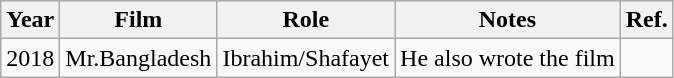<table class="wikitable">
<tr>
<th>Year</th>
<th>Film</th>
<th>Role</th>
<th>Notes</th>
<th>Ref.</th>
</tr>
<tr>
<td>2018</td>
<td>Mr.Bangladesh</td>
<td>Ibrahim/Shafayet</td>
<td>He also wrote the film</td>
<td></td>
</tr>
</table>
